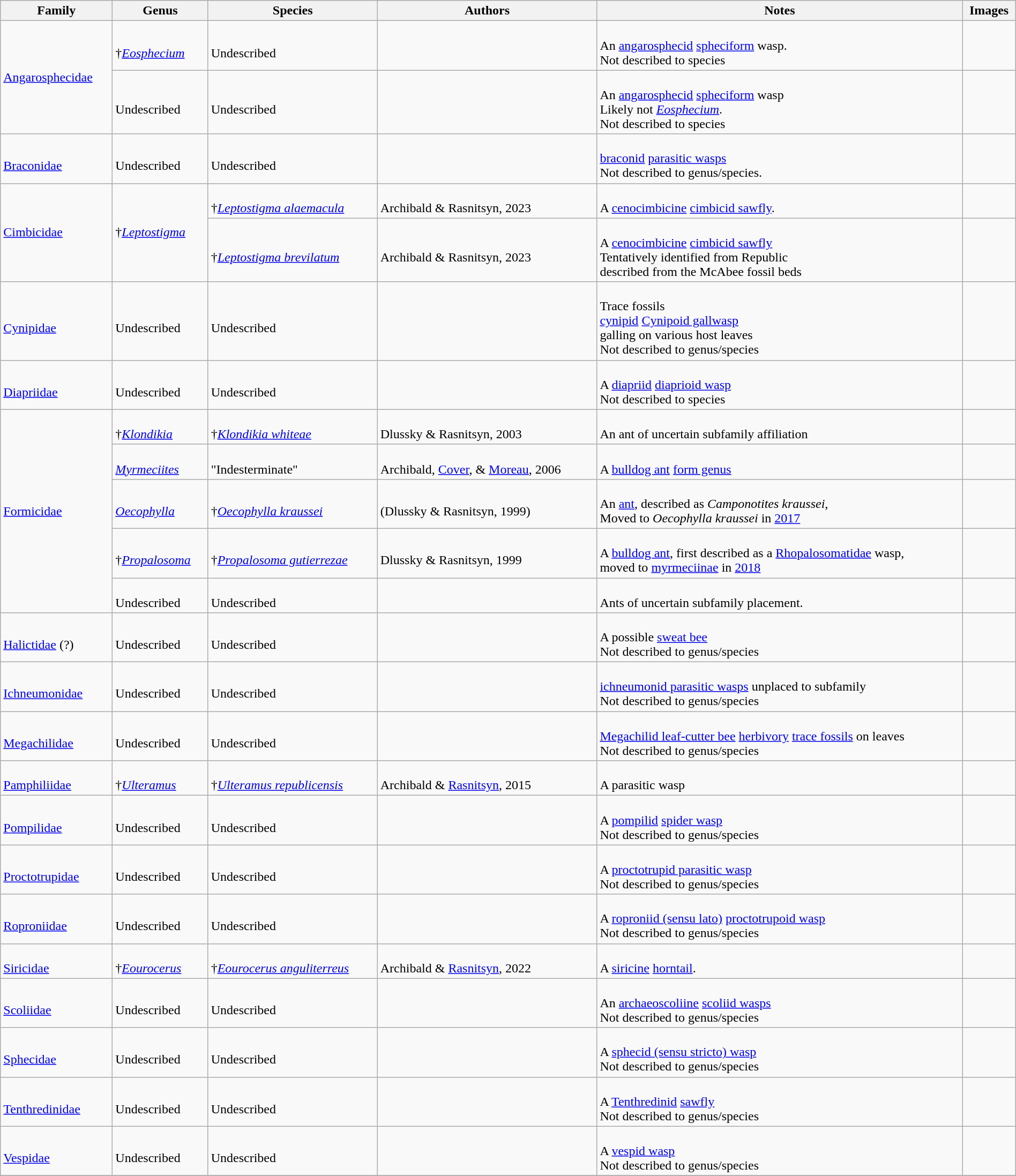<table class="wikitable sortable"  style="margin:auto; width:100%;">
<tr>
<th>Family</th>
<th>Genus</th>
<th>Species</th>
<th>Authors</th>
<th>Notes</th>
<th>Images</th>
</tr>
<tr>
<td rowspan=2><a href='#'>Angarosphecidae</a></td>
<td><br>†<em><a href='#'>Eosphecium</a></em></td>
<td><br>Undescribed</td>
<td></td>
<td><br>An <a href='#'>angarosphecid</a> <a href='#'>spheciform</a> wasp.<br> Not described to species</td>
<td></td>
</tr>
<tr>
<td><br>Undescribed</td>
<td><br>Undescribed</td>
<td></td>
<td><br>An <a href='#'>angarosphecid</a> <a href='#'>spheciform</a> wasp<br> Likely not <em><a href='#'>Eosphecium</a></em>.<br> Not described to species</td>
<td></td>
</tr>
<tr>
<td><br><a href='#'>Braconidae</a></td>
<td><br>Undescribed</td>
<td><br>Undescribed</td>
<td></td>
<td><br><a href='#'>braconid</a> <a href='#'>parasitic wasps</a><br>Not described to genus/species.</td>
<td><br></td>
</tr>
<tr>
<td rowspan=2><a href='#'>Cimbicidae</a></td>
<td rowspan=2>†<em><a href='#'>Leptostigma</a></em></td>
<td><br>†<em><a href='#'>Leptostigma alaemacula</a></em></td>
<td><br>Archibald & Rasnitsyn, 2023</td>
<td><br>A <a href='#'>cenocimbicine</a> <a href='#'>cimbicid sawfly</a>.</td>
<td></td>
</tr>
<tr>
<td><br>†<em><a href='#'>Leptostigma brevilatum</a></em></td>
<td><br>Archibald & Rasnitsyn, 2023</td>
<td><br>A <a href='#'>cenocimbicine</a> <a href='#'>cimbicid sawfly</a><br> Tentatively identified from Republic<br>described from the McAbee fossil beds</td>
<td><br></td>
</tr>
<tr>
<td><br><a href='#'>Cynipidae</a></td>
<td><br>Undescribed</td>
<td><br>Undescribed</td>
<td></td>
<td><br>Trace fossils<br><a href='#'>cynipid</a> <a href='#'>Cynipoid gallwasp</a><br> galling on various host leaves<br>Not described to genus/species</td>
<td><br></td>
</tr>
<tr>
<td><br><a href='#'>Diapriidae</a></td>
<td><br>Undescribed</td>
<td><br>Undescribed</td>
<td></td>
<td><br>A <a href='#'>diapriid</a> <a href='#'>diaprioid wasp</a><br> Not described to species</td>
<td></td>
</tr>
<tr>
<td rowspan=5><a href='#'>Formicidae</a></td>
<td><br>†<em><a href='#'>Klondikia</a></em></td>
<td><br>†<em><a href='#'>Klondikia whiteae</a></em></td>
<td><br>Dlussky & Rasnitsyn, 2003</td>
<td><br>An ant of uncertain subfamily affiliation</td>
<td></td>
</tr>
<tr>
<td><br><em><a href='#'>Myrmeciites</a></em></td>
<td><br>"Indesterminate"</td>
<td><br>Archibald, <a href='#'>Cover</a>, & <a href='#'>Moreau</a>, 2006</td>
<td><br>A <a href='#'>bulldog ant</a> <a href='#'>form genus</a></td>
<td><br></td>
</tr>
<tr>
<td><br><em><a href='#'>Oecophylla</a></em></td>
<td><br>†<em><a href='#'>Oecophylla kraussei</a></em></td>
<td><br>(Dlussky & Rasnitsyn, 1999)</td>
<td><br>An <a href='#'>ant</a>, described as <em>Camponotites kraussei</em>, <br> Moved to <em>Oecophylla kraussei</em> in <a href='#'>2017</a></td>
<td></td>
</tr>
<tr>
<td><br>†<em><a href='#'>Propalosoma</a></em></td>
<td><br>†<em><a href='#'>Propalosoma gutierrezae</a></em></td>
<td><br>Dlussky & Rasnitsyn, 1999</td>
<td><br>A <a href='#'>bulldog ant</a>, first described as a <a href='#'>Rhopalosomatidae</a> wasp,<br> moved to <a href='#'>myrmeciinae</a> in <a href='#'>2018</a></td>
<td><br></td>
</tr>
<tr>
<td><br>Undescribed</td>
<td><br>Undescribed</td>
<td></td>
<td><br>Ants of uncertain subfamily placement.</td>
<td><br></td>
</tr>
<tr>
<td><br><a href='#'>Halictidae</a> (?)</td>
<td><br>Undescribed</td>
<td><br>Undescribed</td>
<td></td>
<td><br>A possible <a href='#'>sweat bee</a><br> Not described to genus/species</td>
<td></td>
</tr>
<tr>
<td><br><a href='#'>Ichneumonidae</a></td>
<td><br>Undescribed</td>
<td><br>Undescribed</td>
<td></td>
<td><br><a href='#'>ichneumonid parasitic wasps</a> unplaced to subfamily<br> Not described to genus/species</td>
<td><br></td>
</tr>
<tr>
<td><br><a href='#'>Megachilidae</a></td>
<td><br>Undescribed</td>
<td><br>Undescribed</td>
<td></td>
<td><br><a href='#'>Megachilid leaf-cutter bee</a> <a href='#'>herbivory</a> <a href='#'>trace fossils</a> on leaves<br> Not described to genus/species</td>
<td></td>
</tr>
<tr>
<td><br><a href='#'>Pamphiliidae</a></td>
<td><br>†<em><a href='#'>Ulteramus</a></em></td>
<td><br>†<em><a href='#'>Ulteramus republicensis</a></em></td>
<td><br>Archibald & <a href='#'>Rasnitsyn</a>, 2015</td>
<td><br>A parasitic wasp</td>
<td></td>
</tr>
<tr>
<td><br><a href='#'>Pompilidae</a></td>
<td><br>Undescribed</td>
<td><br>Undescribed</td>
<td></td>
<td><br>A <a href='#'>pompilid</a> <a href='#'>spider wasp</a><br> Not described to genus/species</td>
<td></td>
</tr>
<tr>
<td><br><a href='#'>Proctotrupidae</a></td>
<td><br>Undescribed</td>
<td><br>Undescribed</td>
<td></td>
<td><br>A <a href='#'>proctotrupid parasitic wasp</a><br> Not described to genus/species</td>
<td></td>
</tr>
<tr>
<td><br><a href='#'>Roproniidae</a></td>
<td><br>Undescribed</td>
<td><br>Undescribed</td>
<td></td>
<td><br>A <a href='#'>roproniid (sensu lato)</a> <a href='#'>proctotrupoid wasp</a><br> Not described to genus/species</td>
<td></td>
</tr>
<tr>
<td><br><a href='#'>Siricidae</a></td>
<td><br>†<em><a href='#'>Eourocerus</a></em></td>
<td><br>†<em><a href='#'>Eourocerus anguliterreus</a></em></td>
<td><br>Archibald & <a href='#'>Rasnitsyn</a>, 2022</td>
<td><br>A <a href='#'>siricine</a> <a href='#'>horntail</a>.</td>
<td><br></td>
</tr>
<tr>
<td><br><a href='#'>Scoliidae</a></td>
<td><br>Undescribed</td>
<td><br>Undescribed</td>
<td></td>
<td><br>An <a href='#'>archaeoscoliine</a> <a href='#'>scoliid wasps</a><br> Not described to genus/species</td>
<td></td>
</tr>
<tr>
<td><br><a href='#'>Sphecidae</a></td>
<td><br>Undescribed</td>
<td><br>Undescribed</td>
<td></td>
<td><br>A <a href='#'>sphecid (sensu stricto) wasp</a><br> Not described to genus/species</td>
<td></td>
</tr>
<tr>
<td><br><a href='#'>Tenthredinidae</a></td>
<td><br>Undescribed</td>
<td><br>Undescribed</td>
<td></td>
<td><br>A <a href='#'>Tenthredinid</a> <a href='#'>sawfly</a><br> Not described to genus/species</td>
<td></td>
</tr>
<tr>
<td><br><a href='#'>Vespidae</a></td>
<td><br>Undescribed</td>
<td><br>Undescribed</td>
<td></td>
<td><br>A <a href='#'>vespid wasp</a><br> Not described to genus/species</td>
<td></td>
</tr>
<tr>
</tr>
</table>
